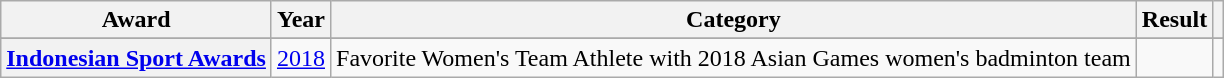<table class="wikitable plainrowheaders sortable">
<tr>
<th scope="col">Award</th>
<th scope="col">Year</th>
<th scope="col">Category</th>
<th scope="col">Result</th>
<th scope="col" class="unsortable"></th>
</tr>
<tr>
</tr>
<tr>
<th scope="row"><a href='#'>Indonesian Sport Awards</a></th>
<td><a href='#'>2018</a></td>
<td>Favorite Women's Team Athlete with 2018 Asian Games women's badminton team</td>
<td></td>
<td></td>
</tr>
</table>
